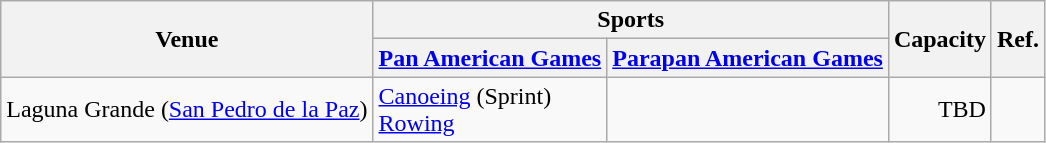<table class="wikitable sortable">
<tr>
<th rowspan="2">Venue</th>
<th colspan="2" class="unsortable">Sports</th>
<th rowspan="2">Capacity</th>
<th rowspan="2" class="unsortable">Ref.</th>
</tr>
<tr>
<th><a href='#'>Pan American Games</a></th>
<th><a href='#'>Parapan American Games</a></th>
</tr>
<tr>
<td>Laguna Grande (<a href='#'>San Pedro de la Paz</a>)</td>
<td><a href='#'>Canoeing</a> (Sprint)<br><a href='#'>Rowing</a></td>
<td></td>
<td align="right">TBD</td>
<td align=center></td>
</tr>
</table>
